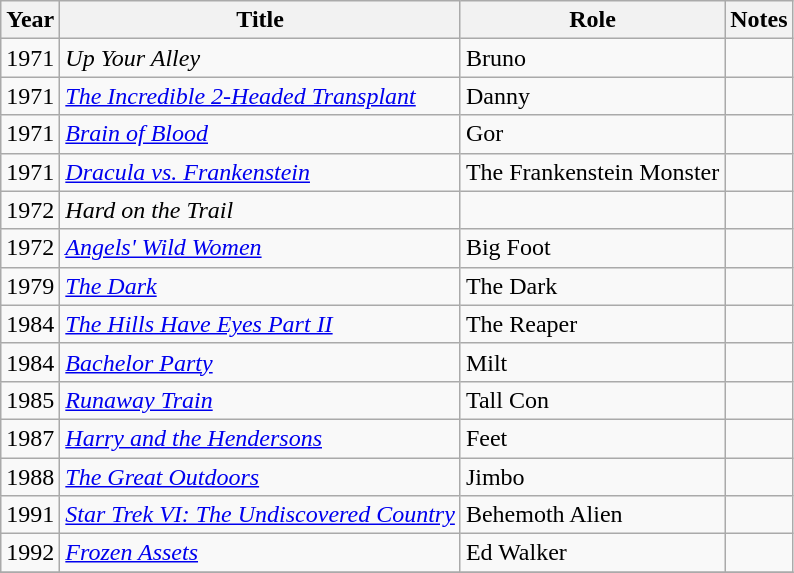<table class="wikitable">
<tr>
<th>Year</th>
<th>Title</th>
<th>Role</th>
<th>Notes</th>
</tr>
<tr>
<td>1971</td>
<td><em>Up Your Alley</em></td>
<td>Bruno</td>
<td></td>
</tr>
<tr>
<td>1971</td>
<td><em><a href='#'>The Incredible 2-Headed Transplant</a></em></td>
<td>Danny</td>
<td></td>
</tr>
<tr>
<td>1971</td>
<td><em><a href='#'>Brain of Blood</a></em></td>
<td>Gor</td>
<td></td>
</tr>
<tr>
<td>1971</td>
<td><em><a href='#'>Dracula vs. Frankenstein</a></em></td>
<td>The Frankenstein Monster</td>
<td></td>
</tr>
<tr>
<td>1972</td>
<td><em>Hard on the Trail</em></td>
<td></td>
<td></td>
</tr>
<tr>
<td>1972</td>
<td><em><a href='#'>Angels' Wild Women</a></em></td>
<td>Big Foot</td>
<td></td>
</tr>
<tr>
<td>1979</td>
<td><em><a href='#'>The Dark</a></em></td>
<td>The Dark</td>
<td></td>
</tr>
<tr>
<td>1984</td>
<td><em><a href='#'>The Hills Have Eyes Part II</a></em></td>
<td>The Reaper</td>
<td></td>
</tr>
<tr>
<td>1984</td>
<td><em><a href='#'>Bachelor Party</a></em></td>
<td>Milt</td>
<td></td>
</tr>
<tr>
<td>1985</td>
<td><em><a href='#'>Runaway Train</a></em></td>
<td>Tall Con</td>
<td></td>
</tr>
<tr>
<td>1987</td>
<td><em><a href='#'>Harry and the Hendersons</a></em></td>
<td>Feet</td>
<td></td>
</tr>
<tr>
<td>1988</td>
<td><em><a href='#'>The Great Outdoors</a></em></td>
<td>Jimbo</td>
<td></td>
</tr>
<tr>
<td>1991</td>
<td><em><a href='#'>Star Trek VI: The Undiscovered Country</a></em></td>
<td>Behemoth Alien</td>
<td></td>
</tr>
<tr>
<td>1992</td>
<td><em><a href='#'>Frozen Assets</a></em></td>
<td>Ed Walker</td>
<td></td>
</tr>
<tr>
</tr>
</table>
